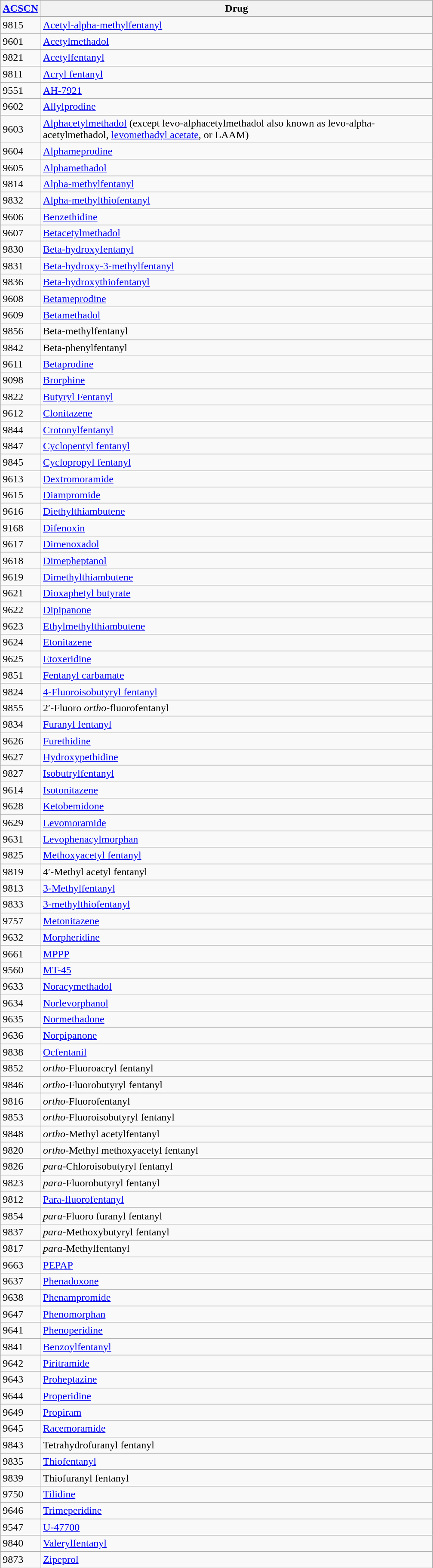<table class="wikitable sortable">
<tr>
<th><a href='#'>ACSCN</a></th>
<th width="600">Drug</th>
</tr>
<tr>
<td>9815</td>
<td><a href='#'>Acetyl-alpha-methylfentanyl</a></td>
</tr>
<tr>
<td>9601</td>
<td><a href='#'>Acetylmethadol</a></td>
</tr>
<tr>
<td>9821</td>
<td><a href='#'>Acetylfentanyl</a></td>
</tr>
<tr>
<td>9811</td>
<td><a href='#'>Acryl fentanyl</a></td>
</tr>
<tr>
<td>9551</td>
<td><a href='#'>AH-7921</a></td>
</tr>
<tr>
<td>9602</td>
<td><a href='#'>Allylprodine</a></td>
</tr>
<tr>
<td>9603</td>
<td><a href='#'>Alphacetylmethadol</a> (except levo-alphacetylmethadol also known as levo-alpha-acetylmethadol, <a href='#'>levomethadyl acetate</a>, or LAAM)</td>
</tr>
<tr>
<td>9604</td>
<td><a href='#'>Alphameprodine</a></td>
</tr>
<tr>
<td>9605</td>
<td><a href='#'>Alphamethadol</a></td>
</tr>
<tr>
<td>9814</td>
<td><a href='#'>Alpha-methylfentanyl</a></td>
</tr>
<tr>
<td>9832</td>
<td><a href='#'>Alpha-methylthiofentanyl</a></td>
</tr>
<tr>
<td>9606</td>
<td><a href='#'>Benzethidine</a></td>
</tr>
<tr>
<td>9607</td>
<td><a href='#'>Betacetylmethadol</a></td>
</tr>
<tr>
<td>9830</td>
<td><a href='#'>Beta-hydroxyfentanyl</a></td>
</tr>
<tr>
<td>9831</td>
<td><a href='#'>Beta-hydroxy-3-methylfentanyl</a></td>
</tr>
<tr>
<td>9836</td>
<td><a href='#'>Beta-hydroxythiofentanyl</a></td>
</tr>
<tr>
<td>9608</td>
<td><a href='#'>Betameprodine</a></td>
</tr>
<tr>
<td>9609</td>
<td><a href='#'>Betamethadol</a></td>
</tr>
<tr>
<td>9856</td>
<td>Beta-methylfentanyl</td>
</tr>
<tr>
<td>9842</td>
<td>Beta-phenylfentanyl</td>
</tr>
<tr>
<td>9611</td>
<td><a href='#'>Betaprodine</a></td>
</tr>
<tr>
<td>9098</td>
<td><a href='#'>Brorphine</a></td>
</tr>
<tr>
<td>9822</td>
<td><a href='#'>Butyryl Fentanyl</a></td>
</tr>
<tr>
<td>9612</td>
<td><a href='#'>Clonitazene</a></td>
</tr>
<tr>
<td>9844</td>
<td><a href='#'>Crotonylfentanyl</a></td>
</tr>
<tr>
<td>9847</td>
<td><a href='#'>Cyclopentyl fentanyl</a></td>
</tr>
<tr>
<td>9845</td>
<td><a href='#'>Cyclopropyl fentanyl</a></td>
</tr>
<tr>
<td>9613</td>
<td><a href='#'>Dextromoramide</a></td>
</tr>
<tr>
<td>9615</td>
<td><a href='#'>Diampromide</a></td>
</tr>
<tr>
<td>9616</td>
<td><a href='#'>Diethylthiambutene</a></td>
</tr>
<tr>
<td>9168</td>
<td><a href='#'>Difenoxin</a></td>
</tr>
<tr>
<td>9617</td>
<td><a href='#'>Dimenoxadol</a></td>
</tr>
<tr>
<td>9618</td>
<td><a href='#'>Dimepheptanol</a></td>
</tr>
<tr>
<td>9619</td>
<td><a href='#'>Dimethylthiambutene</a></td>
</tr>
<tr>
<td>9621</td>
<td><a href='#'>Dioxaphetyl butyrate</a></td>
</tr>
<tr>
<td>9622</td>
<td><a href='#'>Dipipanone</a></td>
</tr>
<tr>
<td>9623</td>
<td><a href='#'>Ethylmethylthiambutene</a></td>
</tr>
<tr>
<td>9624</td>
<td><a href='#'>Etonitazene</a></td>
</tr>
<tr>
<td>9625</td>
<td><a href='#'>Etoxeridine</a></td>
</tr>
<tr>
<td>9851</td>
<td><a href='#'>Fentanyl carbamate</a></td>
</tr>
<tr>
<td>9824</td>
<td><a href='#'>4-Fluoroisobutyryl fentanyl</a></td>
</tr>
<tr>
<td>9855</td>
<td>2′-Fluoro <em>ortho</em>-fluorofentanyl</td>
</tr>
<tr>
<td>9834</td>
<td><a href='#'>Furanyl fentanyl</a></td>
</tr>
<tr>
<td>9626</td>
<td><a href='#'>Furethidine</a></td>
</tr>
<tr>
<td>9627</td>
<td><a href='#'>Hydroxypethidine</a></td>
</tr>
<tr>
<td>9827</td>
<td><a href='#'>Isobutrylfentanyl</a></td>
</tr>
<tr>
<td>9614</td>
<td><a href='#'>Isotonitazene</a></td>
</tr>
<tr>
<td>9628</td>
<td><a href='#'>Ketobemidone</a></td>
</tr>
<tr>
<td>9629</td>
<td><a href='#'>Levomoramide</a></td>
</tr>
<tr>
<td>9631</td>
<td><a href='#'>Levophenacylmorphan</a></td>
</tr>
<tr>
<td>9825</td>
<td><a href='#'>Methoxyacetyl fentanyl</a></td>
</tr>
<tr>
<td>9819</td>
<td>4′-Methyl acetyl fentanyl</td>
</tr>
<tr>
<td>9813</td>
<td><a href='#'>3-Methylfentanyl</a></td>
</tr>
<tr>
<td>9833</td>
<td><a href='#'>3-methylthiofentanyl</a></td>
</tr>
<tr>
<td>9757</td>
<td><a href='#'>Metonitazene</a></td>
</tr>
<tr>
<td>9632</td>
<td><a href='#'>Morpheridine</a></td>
</tr>
<tr>
<td>9661</td>
<td><a href='#'>MPPP</a></td>
</tr>
<tr>
<td>9560</td>
<td><a href='#'>MT-45</a></td>
</tr>
<tr>
<td>9633</td>
<td><a href='#'>Noracymethadol</a></td>
</tr>
<tr>
<td>9634</td>
<td><a href='#'>Norlevorphanol</a></td>
</tr>
<tr>
<td>9635</td>
<td><a href='#'>Normethadone</a></td>
</tr>
<tr>
<td>9636</td>
<td><a href='#'>Norpipanone</a></td>
</tr>
<tr>
<td>9838</td>
<td><a href='#'>Ocfentanil</a></td>
</tr>
<tr>
<td>9852</td>
<td><em>ortho</em>-Fluoroacryl fentanyl</td>
</tr>
<tr>
<td>9846</td>
<td><em>ortho</em>-Fluorobutyryl fentanyl</td>
</tr>
<tr>
<td>9816</td>
<td><em>ortho</em>-Fluorofentanyl</td>
</tr>
<tr>
<td>9853</td>
<td><em>ortho</em>-Fluoroisobutyryl fentanyl</td>
</tr>
<tr>
<td>9848</td>
<td><em>ortho</em>-Methyl acetylfentanyl</td>
</tr>
<tr>
<td>9820</td>
<td><em>ortho</em>-Methyl methoxyacetyl fentanyl</td>
</tr>
<tr>
<td>9826</td>
<td><em>para</em>-Chloroisobutyryl fentanyl</td>
</tr>
<tr>
<td>9823</td>
<td><em>para</em>-Fluorobutyryl fentanyl</td>
</tr>
<tr>
<td>9812</td>
<td><a href='#'>Para-fluorofentanyl</a></td>
</tr>
<tr>
<td>9854</td>
<td><em>para</em>-Fluoro furanyl fentanyl</td>
</tr>
<tr>
<td>9837</td>
<td><em>para</em>-Methoxybutyryl fentanyl</td>
</tr>
<tr>
<td>9817</td>
<td><em>para</em>-Methylfentanyl</td>
</tr>
<tr>
<td>9663</td>
<td><a href='#'>PEPAP</a></td>
</tr>
<tr>
<td>9637</td>
<td><a href='#'>Phenadoxone</a></td>
</tr>
<tr>
<td>9638</td>
<td><a href='#'>Phenampromide</a></td>
</tr>
<tr>
<td>9647</td>
<td><a href='#'>Phenomorphan</a></td>
</tr>
<tr>
<td>9641</td>
<td><a href='#'>Phenoperidine</a></td>
</tr>
<tr>
<td>9841</td>
<td><a href='#'>Benzoylfentanyl</a></td>
</tr>
<tr>
<td>9642</td>
<td><a href='#'>Piritramide</a></td>
</tr>
<tr>
<td>9643</td>
<td><a href='#'>Proheptazine</a></td>
</tr>
<tr>
<td>9644</td>
<td><a href='#'>Properidine</a></td>
</tr>
<tr>
<td>9649</td>
<td><a href='#'>Propiram</a></td>
</tr>
<tr>
<td>9645</td>
<td><a href='#'>Racemoramide</a></td>
</tr>
<tr>
<td>9843</td>
<td>Tetrahydrofuranyl fentanyl</td>
</tr>
<tr>
<td>9835</td>
<td><a href='#'>Thiofentanyl</a></td>
</tr>
<tr>
<td>9839</td>
<td>Thiofuranyl fentanyl</td>
</tr>
<tr>
<td>9750</td>
<td><a href='#'>Tilidine</a></td>
</tr>
<tr>
<td>9646</td>
<td><a href='#'>Trimeperidine</a></td>
</tr>
<tr>
<td>9547</td>
<td><a href='#'>U-47700</a></td>
</tr>
<tr>
<td>9840</td>
<td><a href='#'>Valerylfentanyl</a></td>
</tr>
<tr>
<td>9873</td>
<td><a href='#'>Zipeprol</a></td>
</tr>
</table>
